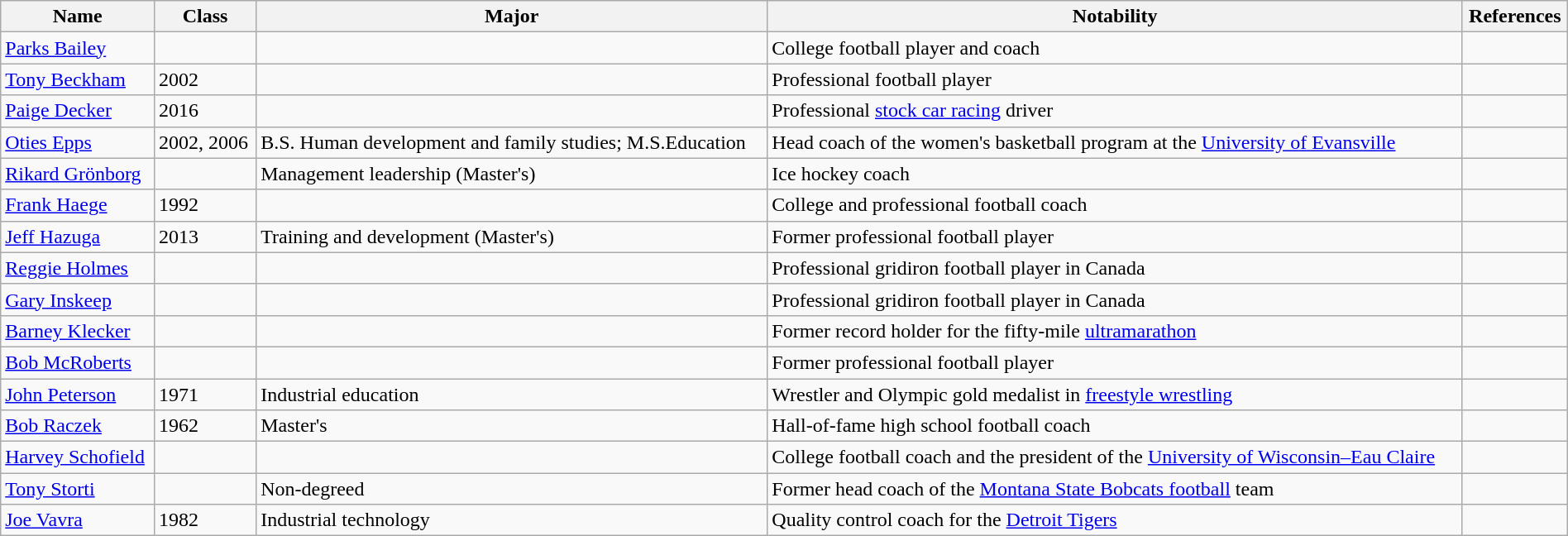<table class="wikitable sortable" style="width:100%;">
<tr>
<th>Name</th>
<th>Class</th>
<th>Major</th>
<th>Notability</th>
<th>References</th>
</tr>
<tr>
<td><a href='#'>Parks Bailey</a></td>
<td></td>
<td></td>
<td>College football player and coach</td>
<td></td>
</tr>
<tr>
<td><a href='#'>Tony Beckham</a></td>
<td>2002</td>
<td></td>
<td>Professional football player</td>
<td></td>
</tr>
<tr>
<td><a href='#'>Paige Decker</a></td>
<td>2016</td>
<td></td>
<td>Professional <a href='#'>stock car racing</a> driver</td>
<td></td>
</tr>
<tr>
<td><a href='#'>Oties Epps</a></td>
<td>2002, 2006</td>
<td>B.S. Human development and family studies; M.S.Education</td>
<td>Head coach of the women's basketball program at the <a href='#'>University of Evansville</a></td>
<td></td>
</tr>
<tr>
<td><a href='#'>Rikard Grönborg</a></td>
<td></td>
<td>Management leadership (Master's)</td>
<td>Ice hockey coach</td>
<td></td>
</tr>
<tr>
<td><a href='#'>Frank Haege</a></td>
<td>1992</td>
<td></td>
<td>College and professional football coach</td>
<td></td>
</tr>
<tr>
<td><a href='#'>Jeff Hazuga</a></td>
<td>2013</td>
<td>Training and development (Master's)</td>
<td>Former professional football player</td>
<td></td>
</tr>
<tr>
<td><a href='#'>Reggie Holmes</a></td>
<td></td>
<td></td>
<td>Professional gridiron football player in Canada</td>
<td></td>
</tr>
<tr>
<td><a href='#'>Gary Inskeep</a></td>
<td></td>
<td></td>
<td>Professional gridiron football player in Canada</td>
<td></td>
</tr>
<tr>
<td><a href='#'>Barney Klecker</a></td>
<td></td>
<td></td>
<td>Former record holder for the fifty-mile <a href='#'>ultramarathon</a></td>
<td></td>
</tr>
<tr>
<td><a href='#'>Bob McRoberts</a></td>
<td></td>
<td></td>
<td>Former professional football player</td>
<td></td>
</tr>
<tr>
<td><a href='#'>John Peterson</a></td>
<td>1971</td>
<td>Industrial education</td>
<td>Wrestler and Olympic gold medalist in <a href='#'>freestyle wrestling</a></td>
<td></td>
</tr>
<tr>
<td><a href='#'>Bob Raczek</a></td>
<td>1962</td>
<td>Master's</td>
<td>Hall-of-fame high school football coach</td>
<td></td>
</tr>
<tr>
<td><a href='#'>Harvey Schofield</a></td>
<td></td>
<td></td>
<td>College football coach and  the president of the <a href='#'>University of Wisconsin–Eau Claire</a></td>
<td></td>
</tr>
<tr>
<td><a href='#'>Tony Storti</a></td>
<td></td>
<td>Non-degreed</td>
<td>Former head coach of the <a href='#'>Montana State Bobcats football</a> team</td>
<td></td>
</tr>
<tr>
<td><a href='#'>Joe Vavra</a></td>
<td>1982</td>
<td>Industrial technology</td>
<td>Quality control coach for the <a href='#'>Detroit Tigers</a></td>
<td></td>
</tr>
</table>
